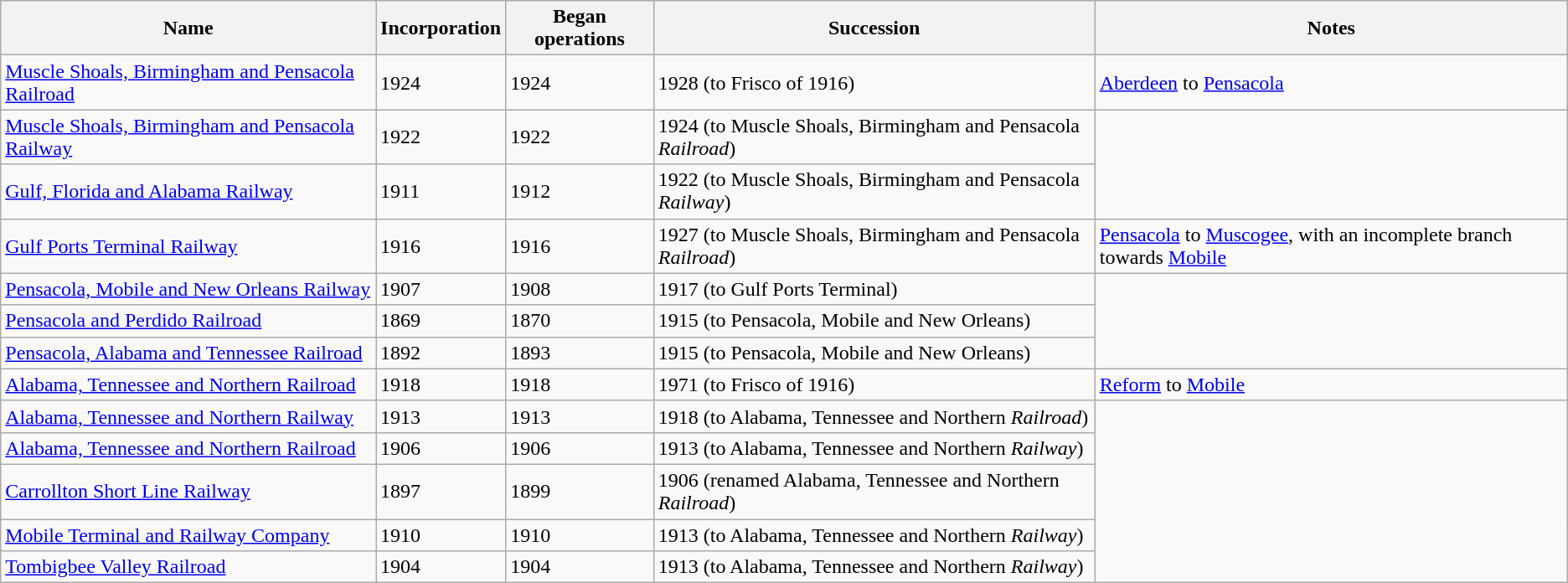<table class="wikitable sortable">
<tr>
<th>Name</th>
<th>Incorporation</th>
<th>Began operations</th>
<th>Succession</th>
<th>Notes</th>
</tr>
<tr>
<td><a href='#'>Muscle Shoals, Birmingham and Pensacola Railroad</a></td>
<td>1924</td>
<td>1924</td>
<td>1928 (to Frisco of 1916)</td>
<td><a href='#'>Aberdeen</a> to <a href='#'>Pensacola</a></td>
</tr>
<tr>
<td><a href='#'>Muscle Shoals, Birmingham and Pensacola Railway</a></td>
<td>1922</td>
<td>1922</td>
<td>1924 (to Muscle Shoals, Birmingham and Pensacola <em>Railroad</em>)</td>
</tr>
<tr>
<td><a href='#'>Gulf, Florida and Alabama Railway</a></td>
<td>1911</td>
<td>1912</td>
<td>1922 (to Muscle Shoals, Birmingham and Pensacola <em>Railway</em>)</td>
</tr>
<tr>
<td><a href='#'>Gulf Ports Terminal Railway</a></td>
<td>1916</td>
<td>1916</td>
<td>1927 (to Muscle Shoals, Birmingham and Pensacola <em>Railroad</em>)</td>
<td><a href='#'>Pensacola</a> to <a href='#'>Muscogee</a>, with an incomplete branch towards <a href='#'>Mobile</a></td>
</tr>
<tr>
<td><a href='#'>Pensacola, Mobile and New Orleans Railway</a></td>
<td>1907</td>
<td>1908</td>
<td>1917 (to Gulf Ports Terminal)</td>
</tr>
<tr>
<td><a href='#'>Pensacola and Perdido Railroad</a></td>
<td>1869</td>
<td>1870</td>
<td>1915 (to Pensacola, Mobile and New Orleans)</td>
</tr>
<tr>
<td><a href='#'>Pensacola, Alabama and Tennessee Railroad</a></td>
<td>1892</td>
<td>1893</td>
<td>1915 (to Pensacola, Mobile and New Orleans)</td>
</tr>
<tr>
<td><a href='#'>Alabama, Tennessee and Northern Railroad</a></td>
<td>1918</td>
<td>1918</td>
<td>1971 (to Frisco of 1916)</td>
<td><a href='#'>Reform</a> to <a href='#'>Mobile</a></td>
</tr>
<tr>
<td><a href='#'>Alabama, Tennessee and Northern Railway</a></td>
<td>1913</td>
<td>1913</td>
<td>1918 (to Alabama, Tennessee and Northern <em>Railroad</em>)</td>
</tr>
<tr>
<td><a href='#'>Alabama, Tennessee and Northern Railroad</a></td>
<td>1906</td>
<td>1906</td>
<td>1913 (to Alabama, Tennessee and Northern <em>Railway</em>)</td>
</tr>
<tr>
<td><a href='#'>Carrollton Short Line Railway</a></td>
<td>1897</td>
<td>1899</td>
<td>1906 (renamed Alabama, Tennessee and Northern <em>Railroad</em>)</td>
</tr>
<tr>
<td><a href='#'>Mobile Terminal and Railway Company</a></td>
<td>1910</td>
<td>1910</td>
<td>1913 (to Alabama, Tennessee and Northern <em>Railway</em>)</td>
</tr>
<tr>
<td><a href='#'>Tombigbee Valley Railroad</a></td>
<td>1904</td>
<td>1904</td>
<td>1913 (to Alabama, Tennessee and Northern <em>Railway</em>)</td>
</tr>
</table>
